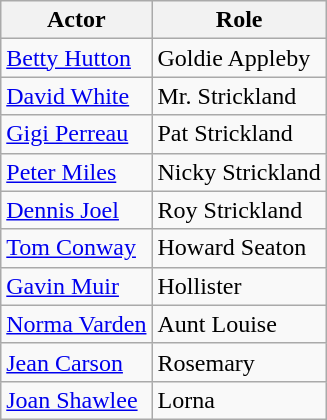<table class="wikitable">
<tr>
<th>Actor</th>
<th>Role</th>
</tr>
<tr>
<td><a href='#'>Betty Hutton</a></td>
<td>Goldie Appleby</td>
</tr>
<tr>
<td><a href='#'>David White</a></td>
<td>Mr. Strickland</td>
</tr>
<tr>
<td><a href='#'>Gigi Perreau</a></td>
<td>Pat Strickland</td>
</tr>
<tr>
<td><a href='#'>Peter Miles</a></td>
<td>Nicky Strickland</td>
</tr>
<tr>
<td><a href='#'>Dennis Joel</a></td>
<td>Roy Strickland</td>
</tr>
<tr>
<td><a href='#'>Tom Conway</a></td>
<td>Howard Seaton</td>
</tr>
<tr>
<td><a href='#'>Gavin Muir</a></td>
<td>Hollister</td>
</tr>
<tr>
<td><a href='#'>Norma Varden</a></td>
<td>Aunt Louise</td>
</tr>
<tr>
<td><a href='#'>Jean Carson</a></td>
<td>Rosemary</td>
</tr>
<tr>
<td><a href='#'>Joan Shawlee</a></td>
<td>Lorna</td>
</tr>
</table>
